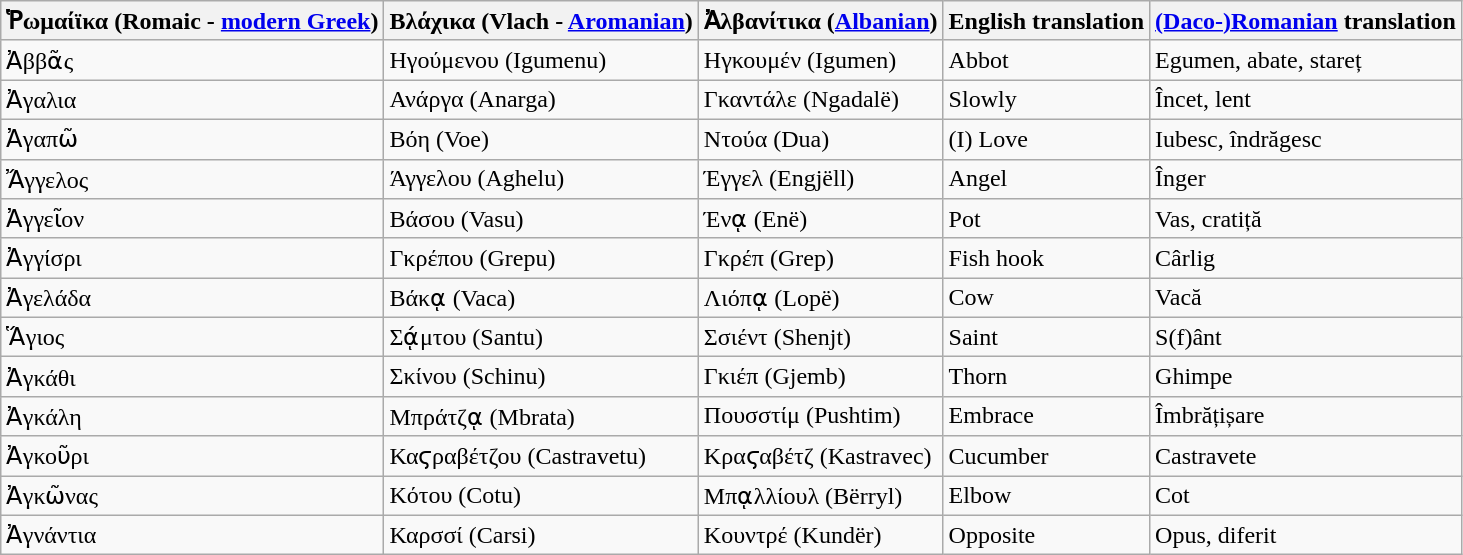<table class="wikitable">
<tr>
<th>Ῥωμαίϊκα (Romaic - <a href='#'>modern Greek</a>)</th>
<th>Βλάχικα (Vlach - <a href='#'>Aromanian</a>)</th>
<th>Ἀλβανίτικα (<a href='#'>Albanian</a>)</th>
<th>English translation</th>
<th><a href='#'>(Daco-)Romanian</a> translation</th>
</tr>
<tr>
<td>Ἀββᾶς</td>
<td>Ηγούμενου (Igumenu)</td>
<td>Ηγκουμέν (Igumen)</td>
<td>Abbot</td>
<td>Egumen, abate, stareț</td>
</tr>
<tr>
<td>Ἀγαλια</td>
<td>Ανάργα (Anarga)</td>
<td>Γκαντάλε (Ngadalë)</td>
<td>Slowly</td>
<td>Încet, lent</td>
</tr>
<tr>
<td>Ἀγαπῶ</td>
<td>Βόη (Voe)</td>
<td>Ντούα (Dua)</td>
<td>(I) Love</td>
<td>Iubesc, îndrăgesc</td>
</tr>
<tr>
<td>Ἄγγελος</td>
<td>Άγγελου (Aghelu)</td>
<td>Έγγελ (Engjëll)</td>
<td>Angel</td>
<td>Înger</td>
</tr>
<tr>
<td>Ἀγγεῖον</td>
<td>Βάσου (Vasu)</td>
<td>Ένᾳ (Enë)</td>
<td>Pot</td>
<td>Vas, cratiță</td>
</tr>
<tr>
<td>Ἀγγίσρι</td>
<td>Γκρέπου (Grepu)</td>
<td>Γκρέπ (Grep)</td>
<td>Fish hook</td>
<td>Cârlig</td>
</tr>
<tr>
<td>Ἀγελάδα</td>
<td>Βάκᾳ (Vaca)</td>
<td>Λιόπᾳ (Lopë)</td>
<td>Cow</td>
<td>Vacă</td>
</tr>
<tr>
<td>Ἅγιος</td>
<td>Σᾴμτου (Santu)</td>
<td>Σσιέντ (Shenjt)</td>
<td>Saint</td>
<td>S(f)ânt</td>
</tr>
<tr>
<td>Ἀγκάθι</td>
<td>Σκίνου (Schinu)</td>
<td>Γκιέπ (Gjemb)</td>
<td>Thorn</td>
<td>Ghimpe</td>
</tr>
<tr>
<td>Ἀγκάλη</td>
<td>Μπράτζᾳ (Mbrata)</td>
<td>Πουσστίμ (Pushtim)</td>
<td>Embrace</td>
<td>Îmbrățișare</td>
</tr>
<tr>
<td>Ἀγκοῦρι</td>
<td>Καϛραβέτζου (Castravetu)</td>
<td>Κραϛαβέτζ (Kastravec)</td>
<td>Cucumber</td>
<td>Castravete</td>
</tr>
<tr>
<td>Ἀγκῶνας</td>
<td>Κότου (Cotu)</td>
<td>Μπᾳλλίουλ (Bërryl)</td>
<td>Elbow</td>
<td>Cot</td>
</tr>
<tr>
<td>Ἀγνάντια</td>
<td>Καρσσί (Carsi)</td>
<td>Κουντρέ (Kundër)</td>
<td>Opposite</td>
<td>Opus, diferit</td>
</tr>
</table>
